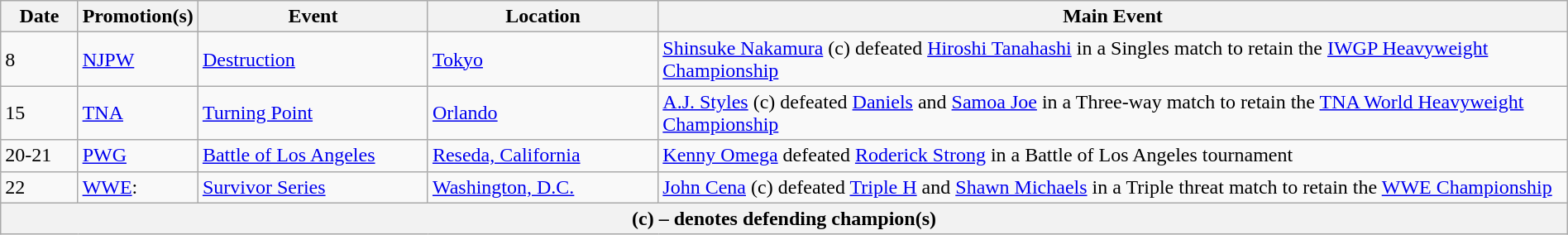<table class="wikitable" style="width:100%;">
<tr>
<th width=5%>Date</th>
<th width=5%>Promotion(s)</th>
<th width=15%>Event</th>
<th width=15%>Location</th>
<th width=60%>Main Event</th>
</tr>
<tr>
<td>8</td>
<td><a href='#'>NJPW</a></td>
<td><a href='#'>Destruction</a></td>
<td><a href='#'>Tokyo</a></td>
<td><a href='#'>Shinsuke Nakamura</a> (c) defeated <a href='#'>Hiroshi Tanahashi</a> in a Singles match to retain the <a href='#'>IWGP Heavyweight Championship</a></td>
</tr>
<tr>
<td>15</td>
<td><a href='#'>TNA</a></td>
<td><a href='#'>Turning Point</a></td>
<td><a href='#'>Orlando</a></td>
<td><a href='#'>A.J. Styles</a> (c) defeated <a href='#'>Daniels</a> and <a href='#'>Samoa Joe</a> in a Three-way match to retain the <a href='#'>TNA World Heavyweight Championship</a></td>
</tr>
<tr>
<td>20-21</td>
<td><a href='#'>PWG</a></td>
<td><a href='#'>Battle of Los Angeles</a></td>
<td><a href='#'>Reseda, California</a></td>
<td><a href='#'>Kenny Omega</a> defeated <a href='#'>Roderick Strong</a> in a Battle of Los Angeles tournament</td>
</tr>
<tr>
<td>22</td>
<td><a href='#'>WWE</a>:<br></td>
<td><a href='#'>Survivor Series</a></td>
<td><a href='#'>Washington, D.C.</a></td>
<td><a href='#'>John Cena</a> (c) defeated <a href='#'>Triple H</a> and <a href='#'>Shawn Michaels</a> in a Triple threat match to retain the <a href='#'>WWE Championship</a></td>
</tr>
<tr>
<th colspan="6">(c) – denotes defending champion(s)</th>
</tr>
</table>
